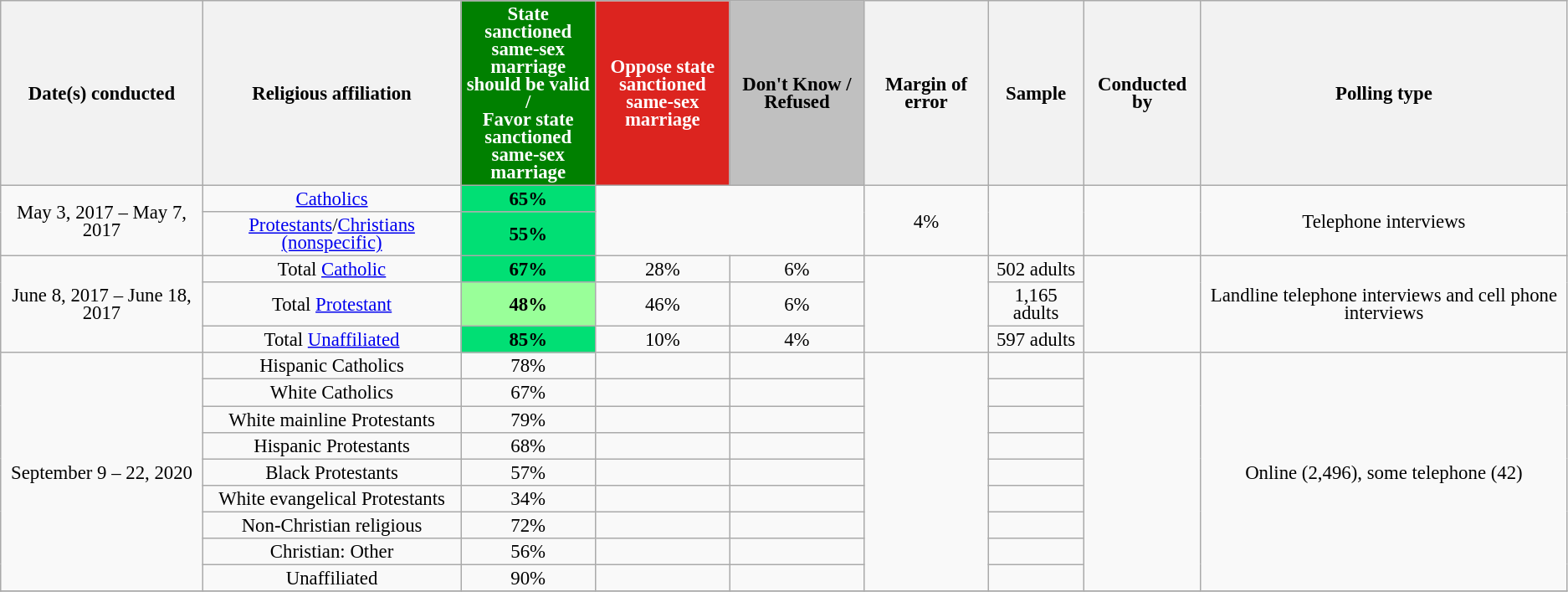<table class="wikitable sortable" style="text-align:center;font-size:95%;line-height:14px">
<tr>
<th>Date(s) conducted</th>
<th>Religious affiliation</th>
<th data-sort- type="number" style="background:green; color:white; width:100px;">State sanctioned same-sex marriage should be valid<br>/<br>Favor state sanctioned same-sex marriage</th>
<th data-sort- type="number" style="background:#dc241f; color:white; width:100px;">Oppose state sanctioned same-sex marriage</th>
<th data-sort- type="number" style="background:silver; width:100px;">Don't Know / Refused</th>
<th data-sort-type="number">Margin of error</th>
<th data-sort-type="number">Sample</th>
<th>Conducted by</th>
<th>Polling type</th>
</tr>
<tr>
<td rowspan=2 colspan=1 align="center">May 3, 2017 – May 7, 2017</td>
<td><a href='#'>Catholics</a></td>
<td style="background: rgb(1, 223, 116);"><strong>65%</strong></td>
<td rowspan=2 colspan=2 align="center"></td>
<td rowspan=2 colspan=1 align="center">4%</td>
<td rowspan=2 colspan=1 align="center"></td>
<td rowspan=2 colspan=1 align="center"></td>
<td rowspan=2 colspan=1 align="center">Telephone interviews</td>
</tr>
<tr>
<td><a href='#'>Protestants</a>/<a href='#'>Christians (nonspecific)</a></td>
<td style="background: rgb(1, 223, 116);"><strong>55%</strong></td>
</tr>
<tr>
<td rowspan=3 colspan=1 align="center">June 8, 2017 – June 18, 2017</td>
<td>Total <a href='#'>Catholic</a></td>
<td style="background: rgb(1, 223, 116);"><strong>67%</strong></td>
<td>28%</td>
<td>6%</td>
<td rowspan=3 colspan=1 align="center"></td>
<td>502 adults</td>
<td rowspan=3 colspan=1 align="center"></td>
<td rowspan=3 colspan=1 align="center">Landline telephone interviews and cell phone interviews</td>
</tr>
<tr>
<td>Total <a href='#'>Protestant</a></td>
<td style="background: rgb(153, 255, 153);"><strong>48%</strong></td>
<td>46%</td>
<td>6%</td>
<td>1,165 adults</td>
</tr>
<tr>
<td>Total <a href='#'>Unaffiliated</a></td>
<td style="background: rgb(1, 223, 116);"><strong>85%</strong></td>
<td>10%</td>
<td>4%</td>
<td>597 adults</td>
</tr>
<tr>
<td rowspan="9">September 9 – 22, 2020</td>
<td>Hispanic Catholics</td>
<td>78%</td>
<td></td>
<td></td>
<td rowspan="9"></td>
<td></td>
<td rowspan="9"></td>
<td rowspan="9">Online (2,496), some telephone (42)</td>
</tr>
<tr>
<td>White Catholics</td>
<td>67%</td>
<td></td>
<td></td>
<td></td>
</tr>
<tr>
<td>White mainline Protestants</td>
<td>79%</td>
<td></td>
<td></td>
<td></td>
</tr>
<tr>
<td>Hispanic Protestants</td>
<td>68%</td>
<td></td>
<td></td>
<td></td>
</tr>
<tr>
<td>Black Protestants</td>
<td>57%</td>
<td></td>
<td></td>
<td></td>
</tr>
<tr>
<td>White evangelical Protestants</td>
<td>34%</td>
<td></td>
<td></td>
<td></td>
</tr>
<tr>
<td>Non-Christian religious</td>
<td>72%</td>
<td></td>
<td></td>
<td></td>
</tr>
<tr>
<td>Christian: Other</td>
<td>56%</td>
<td></td>
<td></td>
<td></td>
</tr>
<tr>
<td>Unaffiliated</td>
<td>90%</td>
<td></td>
<td></td>
<td></td>
</tr>
<tr>
</tr>
</table>
